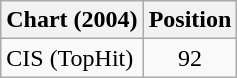<table class="wikitable">
<tr>
<th>Chart (2004)</th>
<th>Position</th>
</tr>
<tr>
<td>CIS (TopHit)</td>
<td style="text-align:center;">92</td>
</tr>
</table>
